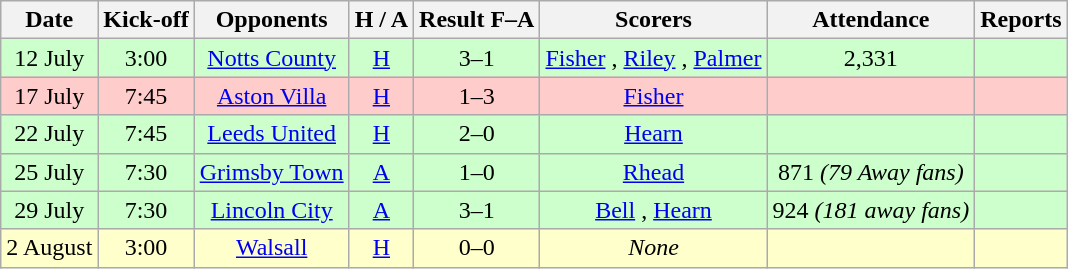<table class="wikitable" style="text-align:center">
<tr>
<th>Date</th>
<th>Kick-off</th>
<th>Opponents</th>
<th>H / A</th>
<th>Result F–A</th>
<th>Scorers</th>
<th>Attendance</th>
<th>Reports</th>
</tr>
<tr bgcolor="#ccffcc">
<td>12 July</td>
<td>3:00</td>
<td><a href='#'>Notts County</a></td>
<td><a href='#'>H</a></td>
<td>3–1</td>
<td><a href='#'>Fisher</a> , <a href='#'>Riley</a> , <a href='#'>Palmer</a> </td>
<td>2,331</td>
<td></td>
</tr>
<tr bgcolor="#ffcccc">
<td>17 July</td>
<td>7:45</td>
<td><a href='#'>Aston Villa</a></td>
<td><a href='#'>H</a></td>
<td>1–3</td>
<td><a href='#'>Fisher</a> </td>
<td></td>
<td></td>
</tr>
<tr bgcolor="#ccffcc">
<td>22 July</td>
<td>7:45</td>
<td><a href='#'>Leeds United</a></td>
<td><a href='#'>H</a></td>
<td>2–0</td>
<td><a href='#'>Hearn</a> </td>
<td></td>
<td></td>
</tr>
<tr bgcolor="#ccffcc">
<td>25 July</td>
<td>7:30</td>
<td><a href='#'>Grimsby Town</a></td>
<td><a href='#'>A</a></td>
<td>1–0</td>
<td><a href='#'>Rhead</a> </td>
<td>871 <em>(79 Away fans)</em></td>
<td></td>
</tr>
<tr bgcolor="#ccffcc">
<td>29 July</td>
<td>7:30</td>
<td><a href='#'>Lincoln City</a></td>
<td><a href='#'>A</a></td>
<td>3–1</td>
<td><a href='#'>Bell</a> , <a href='#'>Hearn</a> </td>
<td>924 <em>(181 away fans)</em></td>
<td></td>
</tr>
<tr bgcolor="#ffffcc">
<td>2 August</td>
<td>3:00</td>
<td><a href='#'>Walsall</a></td>
<td><a href='#'>H</a></td>
<td>0–0</td>
<td><em>None</em></td>
<td></td>
<td></td>
</tr>
</table>
